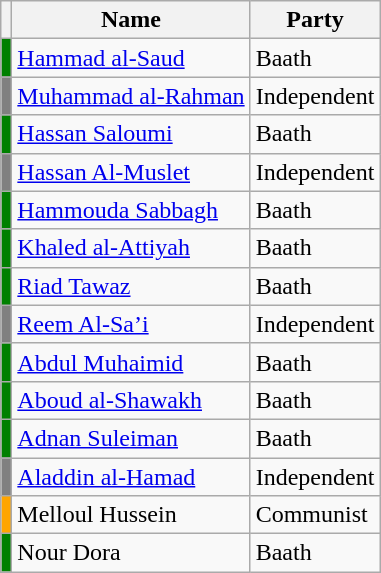<table class="wikitable sortable">
<tr>
<th></th>
<th>Name</th>
<th>Party</th>
</tr>
<tr>
<td bgcolor="green"></td>
<td><a href='#'>Hammad al-Saud</a></td>
<td>Baath</td>
</tr>
<tr>
<td bgcolor="grey"></td>
<td><a href='#'>Muhammad al-Rahman</a></td>
<td>Independent</td>
</tr>
<tr>
<td bgcolor="green"></td>
<td><a href='#'>Hassan Saloumi</a></td>
<td>Baath</td>
</tr>
<tr>
<td bgcolor="grey"></td>
<td><a href='#'>Hassan Al-Muslet</a></td>
<td>Independent</td>
</tr>
<tr>
<td bgcolor="green"></td>
<td><a href='#'>Hammouda Sabbagh</a></td>
<td>Baath</td>
</tr>
<tr>
<td bgcolor="green"></td>
<td><a href='#'>Khaled al-Attiyah</a></td>
<td>Baath</td>
</tr>
<tr>
<td bgcolor="green"></td>
<td><a href='#'>Riad Tawaz</a></td>
<td>Baath</td>
</tr>
<tr>
<td bgcolor="grey"></td>
<td><a href='#'>Reem Al-Sa’i</a></td>
<td>Independent</td>
</tr>
<tr>
<td bgcolor="green"></td>
<td><a href='#'>Abdul Muhaimid</a></td>
<td>Baath</td>
</tr>
<tr>
<td bgcolor="green"></td>
<td><a href='#'>Aboud al-Shawakh</a></td>
<td>Baath</td>
</tr>
<tr>
<td bgcolor="green"></td>
<td><a href='#'>Adnan Suleiman</a></td>
<td>Baath</td>
</tr>
<tr>
<td bgcolor="grey"></td>
<td><a href='#'>Aladdin al-Hamad</a></td>
<td>Independent</td>
</tr>
<tr>
<td bgcolor="orange"></td>
<td>Melloul Hussein</td>
<td>Communist</td>
</tr>
<tr>
<td bgcolor="green"></td>
<td>Nour Dora</td>
<td>Baath</td>
</tr>
</table>
